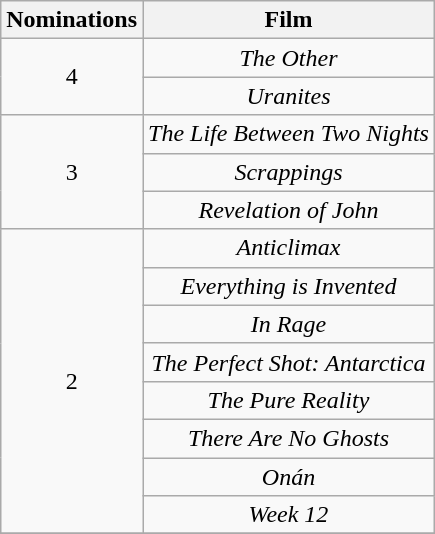<table class="wikitable sortable" style="text-align:center;">
<tr>
<th scope="col" width="55">Nominations</th>
<th scope="col" align="center">Film</th>
</tr>
<tr>
<td rowspan=2>4</td>
<td><em>The Other</em></td>
</tr>
<tr>
<td><em>Uranites</em></td>
</tr>
<tr>
<td rowspan=3>3</td>
<td><em>The Life Between Two Nights</em></td>
</tr>
<tr>
<td><em>Scrappings</em></td>
</tr>
<tr>
<td><em>Revelation of John</em></td>
</tr>
<tr>
<td rowspan=8>2</td>
<td><em>Anticlimax</em></td>
</tr>
<tr>
<td><em>Everything is Invented</em></td>
</tr>
<tr>
<td><em>In Rage</em></td>
</tr>
<tr>
<td><em>The Perfect Shot: Antarctica</em></td>
</tr>
<tr>
<td><em>The Pure Reality</em></td>
</tr>
<tr>
<td><em>There Are No Ghosts</em></td>
</tr>
<tr>
<td><em>Onán</em></td>
</tr>
<tr>
<td><em>Week 12</em></td>
</tr>
<tr>
</tr>
</table>
